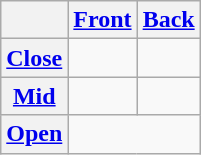<table class="wikitable" style="text-align: center">
<tr>
<th></th>
<th><a href='#'>Front</a></th>
<th><a href='#'>Back</a></th>
</tr>
<tr>
<th><a href='#'>Close</a></th>
<td></td>
<td></td>
</tr>
<tr>
<th><a href='#'>Mid</a></th>
<td></td>
<td></td>
</tr>
<tr>
<th><a href='#'>Open</a></th>
<td colspan=2></td>
</tr>
</table>
